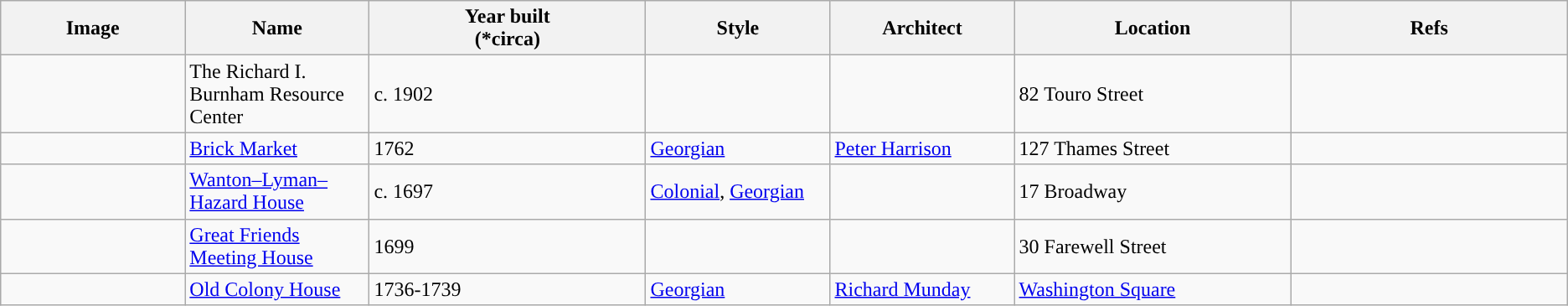<table class="sortable wikitable">
<tr>
<th class="unsortable" scope="col" style="width:8%">Image</th>
<th scope="col" style="width:8%;">Name</th>
<th scope="col" style="width:12%;">Year built<br>(*circa)</th>
<th scope="col" style="width:8%;">Style</th>
<th scope="col" style="width:8%;">Architect</th>
<th class="unsortable" scope="col" style="width:12%;">Location</th>
<th class="unsortable" scope="col" style="width:12%;">Refs</th>
</tr>
<tr>
<td></td>
<td>The Richard I. Burnham Resource Center</td>
<td>c. 1902</td>
<td></td>
<td></td>
<td>82 Touro Street</td>
</tr>
<tr>
<td></td>
<td><a href='#'>Brick Market</a></td>
<td>1762</td>
<td><a href='#'>Georgian</a></td>
<td><a href='#'>Peter Harrison</a></td>
<td>127 Thames Street</td>
<td></td>
</tr>
<tr>
<td></td>
<td><a href='#'>Wanton–Lyman–Hazard House</a></td>
<td>c. 1697</td>
<td><a href='#'>Colonial</a>, <a href='#'>Georgian</a></td>
<td></td>
<td>17 Broadway</td>
<td></td>
</tr>
<tr>
<td></td>
<td><a href='#'>Great Friends Meeting House</a></td>
<td>1699</td>
<td></td>
<td></td>
<td>30 Farewell Street</td>
<td></td>
</tr>
<tr>
<td></td>
<td><a href='#'>Old Colony House</a></td>
<td>1736-1739</td>
<td><a href='#'>Georgian</a></td>
<td><a href='#'>Richard Munday</a></td>
<td><a href='#'>Washington Square</a></td>
<td></td>
</tr>
</table>
